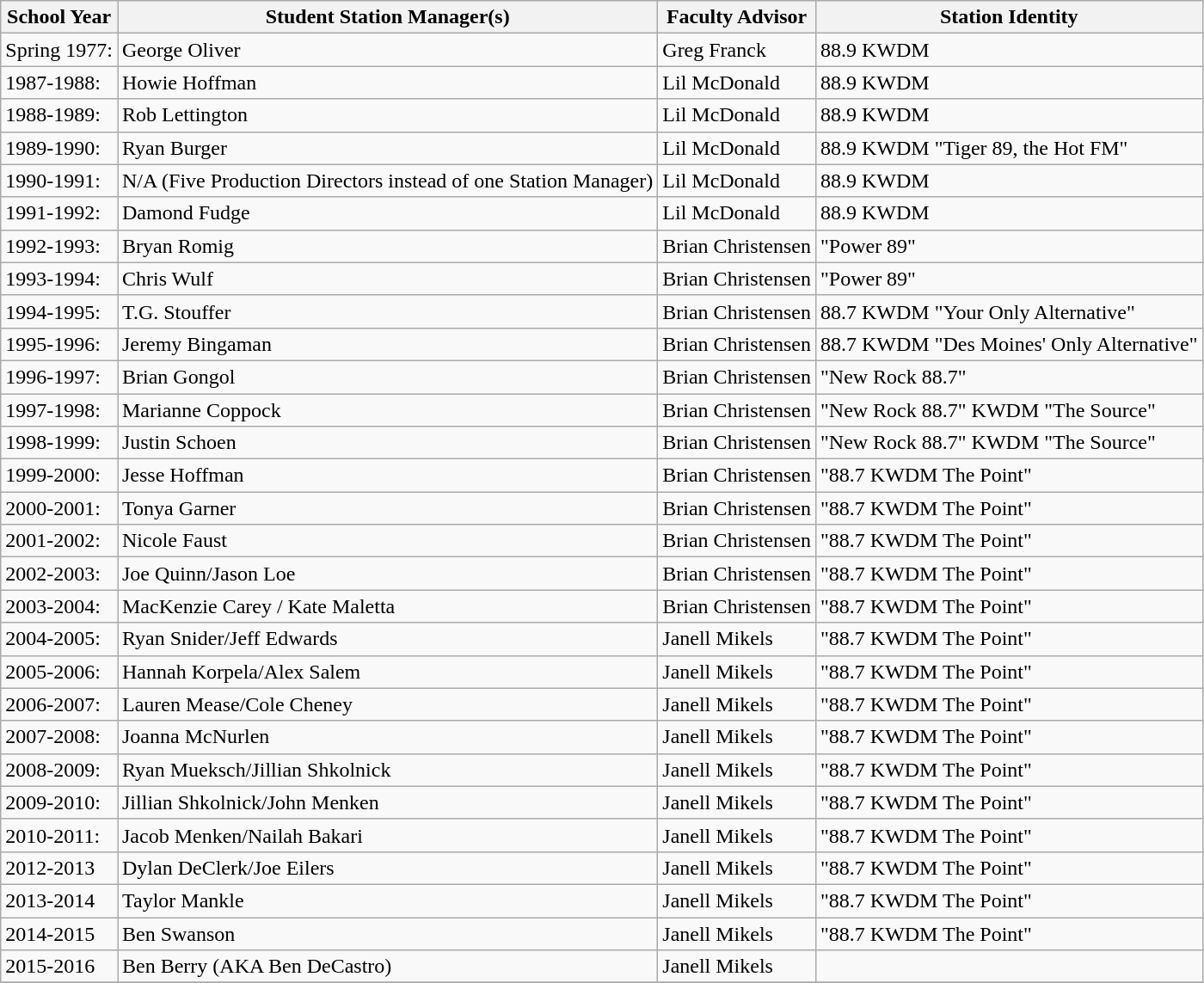<table class="sortable wikitable">
<tr>
<th>School Year</th>
<th>Student Station Manager(s)</th>
<th>Faculty Advisor</th>
<th>Station Identity</th>
</tr>
<tr>
<td>Spring 1977:</td>
<td>George Oliver</td>
<td>Greg Franck</td>
<td>88.9 KWDM</td>
</tr>
<tr>
<td>1987-1988:</td>
<td>Howie Hoffman</td>
<td>Lil McDonald</td>
<td>88.9 KWDM</td>
</tr>
<tr>
<td>1988-1989:</td>
<td>Rob Lettington</td>
<td>Lil McDonald</td>
<td>88.9 KWDM</td>
</tr>
<tr>
<td>1989-1990:</td>
<td>Ryan Burger</td>
<td>Lil McDonald</td>
<td>88.9 KWDM "Tiger 89, the Hot FM"</td>
</tr>
<tr>
<td>1990-1991:</td>
<td>N/A (Five Production Directors instead of one Station Manager)</td>
<td>Lil McDonald</td>
<td>88.9 KWDM</td>
</tr>
<tr>
<td>1991-1992:</td>
<td>Damond Fudge</td>
<td>Lil McDonald</td>
<td>88.9 KWDM</td>
</tr>
<tr>
<td>1992-1993:</td>
<td>Bryan Romig</td>
<td>Brian Christensen</td>
<td>"Power 89"</td>
</tr>
<tr>
<td>1993-1994:</td>
<td>Chris Wulf</td>
<td>Brian Christensen</td>
<td>"Power 89"</td>
</tr>
<tr>
<td>1994-1995:</td>
<td>T.G. Stouffer</td>
<td>Brian Christensen</td>
<td>88.7 KWDM "Your Only Alternative"</td>
</tr>
<tr>
<td>1995-1996:</td>
<td>Jeremy Bingaman</td>
<td>Brian Christensen</td>
<td>88.7 KWDM "Des Moines' Only Alternative"</td>
</tr>
<tr>
<td>1996-1997:</td>
<td>Brian Gongol</td>
<td>Brian Christensen</td>
<td>"New Rock 88.7"</td>
</tr>
<tr>
<td>1997-1998:</td>
<td>Marianne Coppock</td>
<td>Brian Christensen</td>
<td>"New Rock 88.7" KWDM "The Source"</td>
</tr>
<tr>
<td>1998-1999:</td>
<td>Justin Schoen</td>
<td>Brian Christensen</td>
<td>"New Rock 88.7" KWDM "The Source"</td>
</tr>
<tr>
<td>1999-2000:</td>
<td>Jesse Hoffman</td>
<td>Brian Christensen</td>
<td>"88.7 KWDM The Point"</td>
</tr>
<tr>
<td>2000-2001:</td>
<td>Tonya Garner</td>
<td>Brian Christensen</td>
<td>"88.7 KWDM The Point"</td>
</tr>
<tr>
<td>2001-2002:</td>
<td>Nicole Faust</td>
<td>Brian Christensen</td>
<td>"88.7 KWDM The Point"</td>
</tr>
<tr>
<td>2002-2003:</td>
<td>Joe Quinn/Jason Loe</td>
<td>Brian Christensen</td>
<td>"88.7 KWDM The Point"</td>
</tr>
<tr>
<td>2003-2004:</td>
<td>MacKenzie Carey / Kate Maletta</td>
<td>Brian Christensen</td>
<td>"88.7 KWDM The Point"</td>
</tr>
<tr>
<td>2004-2005:</td>
<td>Ryan Snider/Jeff Edwards</td>
<td>Janell Mikels</td>
<td>"88.7 KWDM The Point"</td>
</tr>
<tr>
<td>2005-2006:</td>
<td>Hannah Korpela/Alex Salem</td>
<td>Janell Mikels</td>
<td>"88.7 KWDM The Point"</td>
</tr>
<tr>
<td>2006-2007:</td>
<td>Lauren Mease/Cole Cheney</td>
<td>Janell Mikels</td>
<td>"88.7 KWDM The Point"</td>
</tr>
<tr>
<td>2007-2008:</td>
<td>Joanna McNurlen</td>
<td>Janell Mikels</td>
<td>"88.7 KWDM The Point"</td>
</tr>
<tr>
<td>2008-2009:</td>
<td>Ryan Mueksch/Jillian Shkolnick</td>
<td>Janell Mikels</td>
<td>"88.7 KWDM The Point"</td>
</tr>
<tr>
<td>2009-2010:</td>
<td>Jillian Shkolnick/John Menken</td>
<td>Janell Mikels</td>
<td>"88.7 KWDM The Point"</td>
</tr>
<tr>
<td>2010-2011:</td>
<td>Jacob Menken/Nailah Bakari</td>
<td>Janell Mikels</td>
<td>"88.7 KWDM The Point"</td>
</tr>
<tr>
<td>2012-2013</td>
<td>Dylan DeClerk/Joe Eilers</td>
<td>Janell Mikels</td>
<td>"88.7 KWDM The Point"</td>
</tr>
<tr>
<td>2013-2014</td>
<td>Taylor Mankle</td>
<td>Janell Mikels</td>
<td>"88.7 KWDM The Point"</td>
</tr>
<tr>
<td>2014-2015</td>
<td>Ben Swanson</td>
<td>Janell Mikels</td>
<td>"88.7 KWDM The Point"</td>
</tr>
<tr>
<td>2015-2016</td>
<td>Ben Berry (AKA Ben DeCastro)</td>
<td>Janell Mikels</td>
<td></td>
</tr>
<tr>
</tr>
</table>
